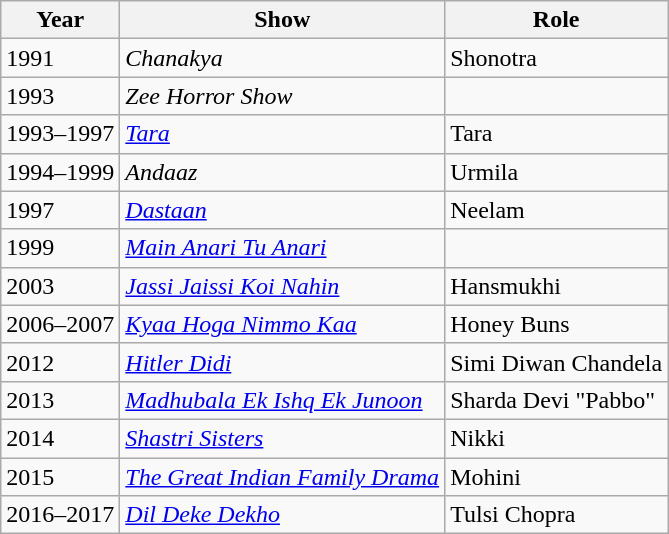<table class="wikitable sortable">
<tr>
<th>Year</th>
<th>Show</th>
<th>Role</th>
</tr>
<tr>
<td>1991</td>
<td><em>Chanakya</em></td>
<td>Shonotra</td>
</tr>
<tr>
<td>1993</td>
<td><em>Zee Horror Show</em></td>
<td></td>
</tr>
<tr>
<td>1993–1997</td>
<td><em><a href='#'>Tara</a></em></td>
<td>Tara</td>
</tr>
<tr>
<td>1994–1999</td>
<td><em>Andaaz</em></td>
<td>Urmila</td>
</tr>
<tr>
<td>1997</td>
<td><em><a href='#'>Dastaan</a></em></td>
<td>Neelam</td>
</tr>
<tr>
<td>1999</td>
<td><em><a href='#'>Main Anari Tu Anari</a></em></td>
<td></td>
</tr>
<tr>
<td>2003</td>
<td><em><a href='#'>Jassi Jaissi Koi Nahin</a></em></td>
<td>Hansmukhi</td>
</tr>
<tr>
<td>2006–2007</td>
<td><em><a href='#'>Kyaa Hoga Nimmo Kaa</a></em></td>
<td>Honey Buns</td>
</tr>
<tr>
<td>2012</td>
<td><em><a href='#'>Hitler Didi</a></em></td>
<td>Simi Diwan Chandela</td>
</tr>
<tr>
<td>2013</td>
<td><em><a href='#'>Madhubala Ek Ishq Ek Junoon</a></em></td>
<td>Sharda Devi "Pabbo"</td>
</tr>
<tr>
<td>2014</td>
<td><em><a href='#'>Shastri Sisters</a></em></td>
<td>Nikki</td>
</tr>
<tr>
<td>2015</td>
<td><em><a href='#'>The Great Indian Family Drama</a></em></td>
<td>Mohini</td>
</tr>
<tr>
<td>2016–2017</td>
<td><em><a href='#'>Dil Deke Dekho</a></em></td>
<td>Tulsi Chopra</td>
</tr>
</table>
